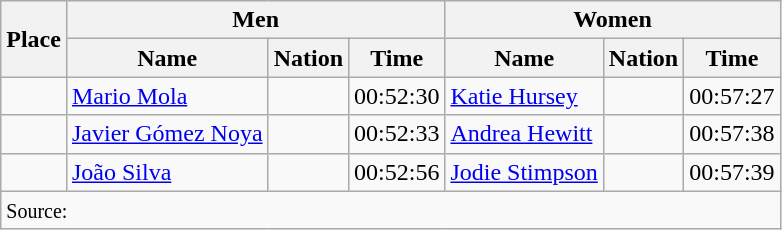<table class="wikitable">
<tr>
<th rowspan="2">Place</th>
<th colspan="3">Men</th>
<th colspan="3">Women</th>
</tr>
<tr>
<th>Name</th>
<th>Nation</th>
<th>Time</th>
<th>Name</th>
<th>Nation</th>
<th>Time</th>
</tr>
<tr>
<td align="center"></td>
<td><a href='#'>Mario Mola</a></td>
<td></td>
<td>00:52:30</td>
<td><a href='#'>Katie Hursey</a></td>
<td></td>
<td>00:57:27</td>
</tr>
<tr>
<td align="center"></td>
<td><a href='#'>Javier Gómez Noya</a></td>
<td></td>
<td>00:52:33</td>
<td><a href='#'>Andrea Hewitt</a></td>
<td></td>
<td>00:57:38</td>
</tr>
<tr>
<td align="center"></td>
<td><a href='#'>João Silva</a></td>
<td></td>
<td>00:52:56</td>
<td><a href='#'>Jodie Stimpson</a></td>
<td></td>
<td>00:57:39</td>
</tr>
<tr>
<td colspan="7"><small>Source:</small></td>
</tr>
</table>
